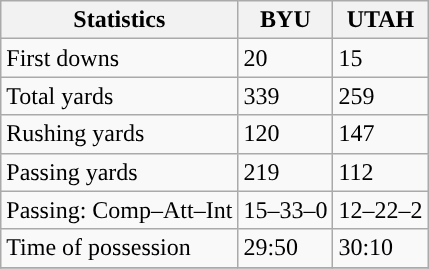<table class="wikitable" style="float: left;">
<tr>
<th>Statistics</th>
<th>BYU</th>
<th>UTAH</th>
</tr>
<tr>
<td>First downs</td>
<td>20</td>
<td>15</td>
</tr>
<tr>
<td>Total yards</td>
<td>339</td>
<td>259</td>
</tr>
<tr>
<td>Rushing yards</td>
<td>120</td>
<td>147</td>
</tr>
<tr>
<td>Passing yards</td>
<td>219</td>
<td>112</td>
</tr>
<tr>
<td>Passing: Comp–Att–Int</td>
<td>15–33–0</td>
<td>12–22–2</td>
</tr>
<tr>
<td>Time of possession</td>
<td>29:50</td>
<td>30:10</td>
</tr>
<tr>
</tr>
</table>
